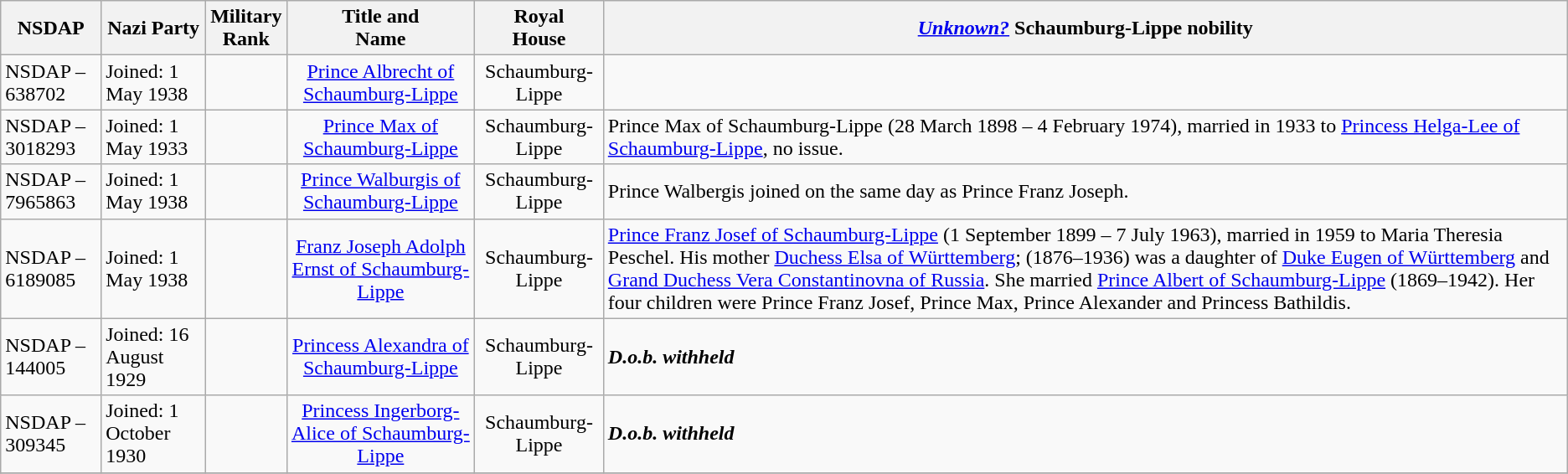<table class="wikitable">
<tr>
<th>NSDAP</th>
<th>Nazi Party</th>
<th>Military<br>Rank</th>
<th>Title and<br>Name</th>
<th>Royal<br>House</th>
<th><em><a href='#'>Unknown?</a></em> Schaumburg-Lippe nobility </th>
</tr>
<tr>
<td>NSDAP – 638702</td>
<td>Joined: 1 May 1938</td>
<td></td>
<td align="center"><a href='#'>Prince Albrecht of Schaumburg-Lippe</a></td>
<td align="center">Schaumburg-Lippe</td>
<td></td>
</tr>
<tr>
<td>NSDAP – 3018293</td>
<td>Joined: 1 May 1933</td>
<td></td>
<td align="center"><a href='#'>Prince Max of Schaumburg-Lippe</a></td>
<td align="center">Schaumburg-Lippe</td>
<td>Prince Max of Schaumburg-Lippe (28 March 1898 – 4 February 1974), married in 1933 to <a href='#'>Princess Helga-Lee of Schaumburg-Lippe</a>, no issue.</td>
</tr>
<tr>
<td>NSDAP – 7965863</td>
<td>Joined: 1 May 1938</td>
<td></td>
<td align="center"><a href='#'>Prince Walburgis of Schaumburg-Lippe</a></td>
<td align="center"> Schaumburg-Lippe</td>
<td>Prince Walbergis joined on the same day as Prince Franz Joseph.</td>
</tr>
<tr>
<td>NSDAP – 6189085</td>
<td>Joined: 1 May 1938</td>
<td></td>
<td align="center"><a href='#'>Franz Joseph Adolph Ernst of Schaumburg-Lippe</a></td>
<td align="center">Schaumburg-Lippe</td>
<td><a href='#'>Prince Franz Josef of Schaumburg-Lippe</a> (1 September 1899 – 7 July 1963), married in 1959 to Maria Theresia Peschel. His mother <a href='#'>Duchess Elsa of Württemberg</a>; (1876–1936) was a daughter of <a href='#'>Duke Eugen of Württemberg</a> and <a href='#'>Grand Duchess Vera Constantinovna of Russia</a>. She married <a href='#'>Prince Albert of Schaumburg-Lippe</a> (1869–1942). Her four children were Prince Franz Josef, Prince Max, Prince Alexander and Princess Bathildis.</td>
</tr>
<tr>
<td>NSDAP –144005</td>
<td>Joined: 16 August 1929</td>
<td></td>
<td align="center"><a href='#'>Princess Alexandra of Schaumburg-Lippe</a></td>
<td align="center">Schaumburg-Lippe</td>
<td><strong><em>D.o.b. withheld</em></strong></td>
</tr>
<tr>
<td>NSDAP – 309345</td>
<td>Joined: 1 October 1930</td>
<td></td>
<td align="center"><a href='#'>Princess Ingerborg-Alice of Schaumburg-Lippe</a></td>
<td align="center">Schaumburg-Lippe</td>
<td><strong><em>D.o.b. withheld</em></strong></td>
</tr>
<tr>
</tr>
</table>
